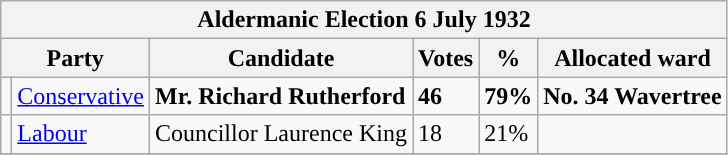<table class="wikitable">
<tr>
<th colspan="6"><strong>Aldermanic Election 6 July 1932</strong></th>
</tr>
<tr>
<th colspan="2">Party</th>
<th>Candidate</th>
<th>Votes</th>
<th>%</th>
<th>Allocated ward</th>
</tr>
<tr>
<td style="background-color:"></td>
<td><a href='#'>Conservative</a></td>
<td><strong>Mr. Richard Rutherford</strong></td>
<td><strong>46</strong></td>
<td><strong>79%</strong></td>
<td><strong>No. 34 Wavertree</strong></td>
</tr>
<tr>
<td style="background-color:"></td>
<td><a href='#'>Labour</a></td>
<td>Councillor Laurence King</td>
<td>18</td>
<td>21%</td>
<td></td>
</tr>
<tr>
</tr>
</table>
